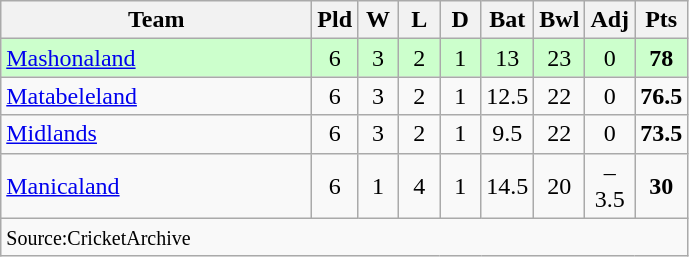<table class="wikitable" style="text-align: center;">
<tr>
<th width=200>Team</th>
<th width=20>Pld</th>
<th width=20>W</th>
<th width=20>L</th>
<th width=20>D</th>
<th width=20>Bat</th>
<th width=20>Bwl</th>
<th width=20>Adj</th>
<th width=20>Pts</th>
</tr>
<tr style="background:#ccffcc;">
<td align=left><a href='#'>Mashonaland</a></td>
<td>6</td>
<td>3</td>
<td>2</td>
<td>1</td>
<td>13</td>
<td>23</td>
<td>0</td>
<td><strong>78</strong></td>
</tr>
<tr>
<td align=left><a href='#'>Matabeleland</a></td>
<td>6</td>
<td>3</td>
<td>2</td>
<td>1</td>
<td>12.5</td>
<td>22</td>
<td>0</td>
<td><strong>76.5</strong></td>
</tr>
<tr>
<td align=left><a href='#'>Midlands</a></td>
<td>6</td>
<td>3</td>
<td>2</td>
<td>1</td>
<td>9.5</td>
<td>22</td>
<td>0</td>
<td><strong>73.5</strong></td>
</tr>
<tr>
<td align=left><a href='#'>Manicaland</a></td>
<td>6</td>
<td>1</td>
<td>4</td>
<td>1</td>
<td>14.5</td>
<td>20</td>
<td>–3.5</td>
<td><strong>30</strong></td>
</tr>
<tr>
<td align=left colspan="9"><small>Source:CricketArchive</small></td>
</tr>
</table>
